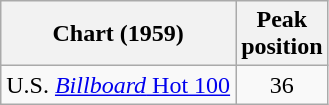<table class="wikitable sortable">
<tr>
<th>Chart (1959)</th>
<th>Peak<br>position</th>
</tr>
<tr>
<td>U.S. <a href='#'><em>Billboard</em> Hot 100</a></td>
<td align="center">36</td>
</tr>
</table>
